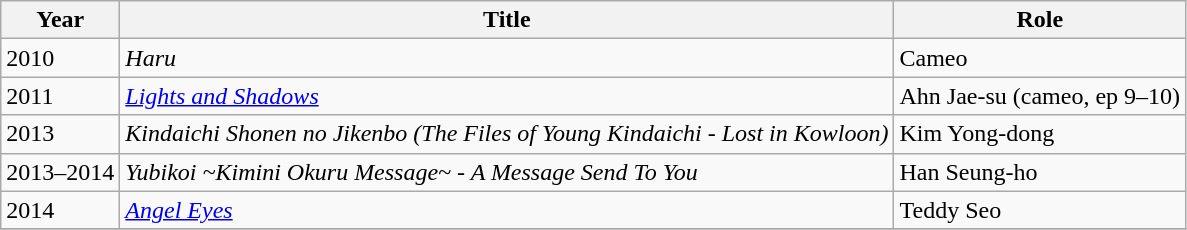<table class="wikitable">
<tr>
<th>Year</th>
<th>Title</th>
<th>Role</th>
</tr>
<tr>
<td>2010</td>
<td><em>Haru</em></td>
<td>Cameo</td>
</tr>
<tr>
<td>2011</td>
<td><em><a href='#'>Lights and Shadows</a></em></td>
<td>Ahn Jae-su (cameo, ep 9–10)</td>
</tr>
<tr>
<td>2013</td>
<td><em>Kindaichi Shonen no Jikenbo (The Files of Young Kindaichi - Lost in Kowloon)</em></td>
<td>Kim Yong-dong</td>
</tr>
<tr>
<td>2013–2014</td>
<td><em>Yubikoi ~Kimini Okuru Message~ - A Message Send To You</em></td>
<td>Han Seung-ho</td>
</tr>
<tr>
<td>2014</td>
<td><em><a href='#'>Angel Eyes</a></em></td>
<td>Teddy Seo</td>
</tr>
<tr>
</tr>
</table>
